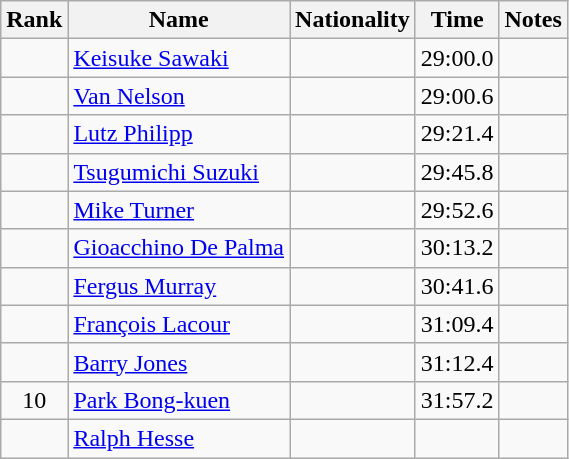<table class="wikitable sortable" style="text-align:center">
<tr>
<th>Rank</th>
<th>Name</th>
<th>Nationality</th>
<th>Time</th>
<th>Notes</th>
</tr>
<tr>
<td></td>
<td align=left><a href='#'>Keisuke Sawaki</a></td>
<td align=left></td>
<td>29:00.0</td>
<td></td>
</tr>
<tr>
<td></td>
<td align=left><a href='#'>Van Nelson</a></td>
<td align=left></td>
<td>29:00.6</td>
<td></td>
</tr>
<tr>
<td></td>
<td align=left><a href='#'>Lutz Philipp</a></td>
<td align=left></td>
<td>29:21.4</td>
<td></td>
</tr>
<tr>
<td></td>
<td align=left><a href='#'>Tsugumichi Suzuki</a></td>
<td align=left></td>
<td>29:45.8</td>
<td></td>
</tr>
<tr>
<td></td>
<td align=left><a href='#'>Mike Turner</a></td>
<td align=left></td>
<td>29:52.6</td>
<td></td>
</tr>
<tr>
<td></td>
<td align=left><a href='#'>Gioacchino De Palma</a></td>
<td align=left></td>
<td>30:13.2</td>
<td></td>
</tr>
<tr>
<td></td>
<td align=left><a href='#'>Fergus Murray</a></td>
<td align=left></td>
<td>30:41.6</td>
<td></td>
</tr>
<tr>
<td></td>
<td align=left><a href='#'>François Lacour</a></td>
<td align=left></td>
<td>31:09.4</td>
<td></td>
</tr>
<tr>
<td></td>
<td align=left><a href='#'>Barry Jones</a></td>
<td align=left></td>
<td>31:12.4</td>
<td></td>
</tr>
<tr>
<td>10</td>
<td align=left><a href='#'>Park Bong-kuen</a></td>
<td align=left></td>
<td>31:57.2</td>
<td></td>
</tr>
<tr>
<td></td>
<td align=left><a href='#'>Ralph Hesse</a></td>
<td align=left></td>
<td></td>
<td></td>
</tr>
</table>
